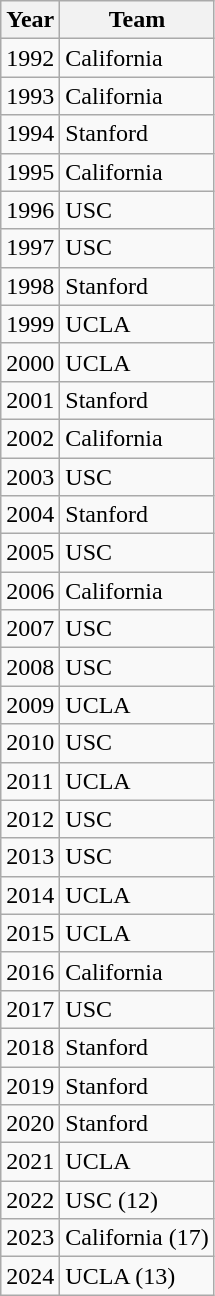<table class="wikitable">
<tr>
<th>Year</th>
<th>Team</th>
</tr>
<tr>
<td>1992</td>
<td>California</td>
</tr>
<tr>
<td>1993</td>
<td>California</td>
</tr>
<tr>
<td>1994</td>
<td>Stanford</td>
</tr>
<tr>
<td>1995</td>
<td>California</td>
</tr>
<tr>
<td>1996</td>
<td>USC</td>
</tr>
<tr>
<td>1997</td>
<td>USC</td>
</tr>
<tr>
<td>1998</td>
<td>Stanford</td>
</tr>
<tr>
<td>1999</td>
<td>UCLA</td>
</tr>
<tr>
<td>2000</td>
<td>UCLA</td>
</tr>
<tr>
<td>2001</td>
<td>Stanford</td>
</tr>
<tr>
<td>2002</td>
<td>California</td>
</tr>
<tr>
<td>2003</td>
<td>USC</td>
</tr>
<tr>
<td>2004</td>
<td>Stanford</td>
</tr>
<tr>
<td>2005</td>
<td>USC</td>
</tr>
<tr>
<td>2006</td>
<td>California</td>
</tr>
<tr>
<td>2007</td>
<td>USC</td>
</tr>
<tr>
<td>2008</td>
<td>USC</td>
</tr>
<tr>
<td>2009</td>
<td>UCLA</td>
</tr>
<tr>
<td>2010</td>
<td>USC</td>
</tr>
<tr>
<td>2011</td>
<td>UCLA</td>
</tr>
<tr>
<td>2012</td>
<td>USC</td>
</tr>
<tr>
<td>2013</td>
<td>USC</td>
</tr>
<tr>
<td>2014</td>
<td>UCLA</td>
</tr>
<tr>
<td>2015</td>
<td>UCLA</td>
</tr>
<tr>
<td>2016</td>
<td>California</td>
</tr>
<tr>
<td>2017</td>
<td>USC</td>
</tr>
<tr>
<td>2018</td>
<td>Stanford</td>
</tr>
<tr>
<td>2019</td>
<td>Stanford</td>
</tr>
<tr>
<td>2020</td>
<td>Stanford</td>
</tr>
<tr>
<td>2021</td>
<td>UCLA</td>
</tr>
<tr>
<td>2022</td>
<td>USC (12)</td>
</tr>
<tr>
<td>2023</td>
<td>California (17)</td>
</tr>
<tr>
<td>2024</td>
<td>UCLA (13)</td>
</tr>
</table>
